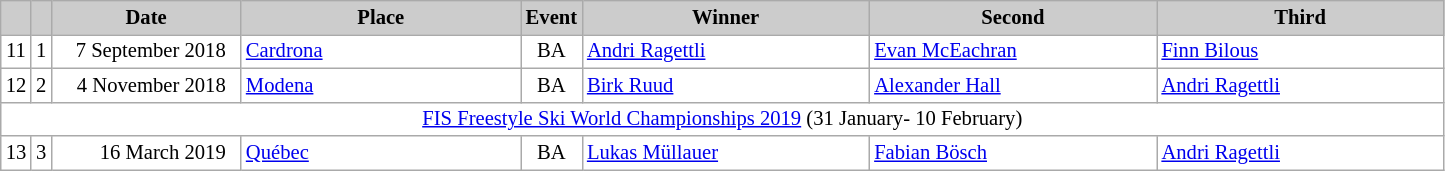<table class="wikitable plainrowheaders" style="background:#fff; font-size:86%; line-height:16px; border:grey solid 1px; border-collapse:collapse;">
<tr style="background:#ccc; text-align:center;">
<th scope="col" style="background:#ccc; width=20 px;"></th>
<th scope="col" style="background:#ccc; width=30 px;"></th>
<th scope="col" style="background:#ccc; width:120px;">Date</th>
<th scope="col" style="background:#ccc; width:180px;">Place</th>
<th scope="col" style="background:#ccc; width:15px;">Event</th>
<th scope="col" style="background:#ccc; width:185px;">Winner</th>
<th scope="col" style="background:#ccc; width:185px;">Second</th>
<th scope="col" style="background:#ccc; width:185px;">Third</th>
</tr>
<tr>
<td align=center>11</td>
<td align=center>1</td>
<td align=right>7 September 2018  </td>
<td> <a href='#'>Cardrona</a></td>
<td align=center>BA</td>
<td> <a href='#'>Andri Ragettli</a></td>
<td> <a href='#'>Evan McEachran</a></td>
<td> <a href='#'>Finn Bilous</a></td>
</tr>
<tr>
<td align=center>12</td>
<td align=center>2</td>
<td align=right>4 November 2018  </td>
<td> <a href='#'>Modena</a></td>
<td align=center>BA</td>
<td> <a href='#'>Birk Ruud</a></td>
<td> <a href='#'>Alexander Hall</a></td>
<td> <a href='#'>Andri Ragettli</a></td>
</tr>
<tr>
<td colspan="8" align="middle"><a href='#'>FIS Freestyle Ski World Championships 2019</a>  (31 January- 10 February)</td>
</tr>
<tr>
<td align=center>13</td>
<td align=center>3</td>
<td align=right>16 March 2019  </td>
<td> <a href='#'>Québec</a></td>
<td align=center>BA</td>
<td> <a href='#'>Lukas Müllauer</a></td>
<td> <a href='#'>Fabian Bösch</a></td>
<td> <a href='#'>Andri Ragettli</a></td>
</tr>
</table>
